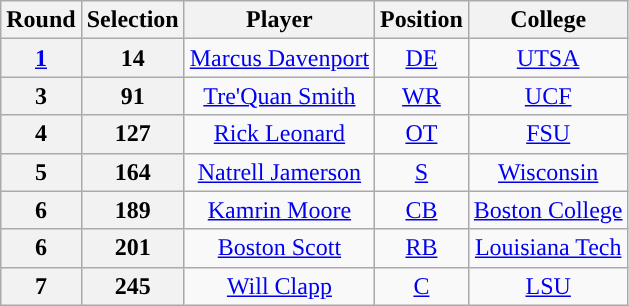<table class="wikitable" style="text-align:center">
<tr>
<th>Round</th>
<th>Selection</th>
<th>Player</th>
<th>Position</th>
<th>College</th>
</tr>
<tr>
<th><a href='#'>1</a></th>
<th>14</th>
<td><a href='#'>Marcus Davenport</a></td>
<td><a href='#'>DE</a></td>
<td><a href='#'>UTSA</a></td>
</tr>
<tr>
<th>3</th>
<th>91</th>
<td><a href='#'>Tre'Quan Smith</a></td>
<td><a href='#'>WR</a></td>
<td><a href='#'>UCF</a></td>
</tr>
<tr>
<th>4</th>
<th>127</th>
<td><a href='#'>Rick Leonard</a></td>
<td><a href='#'>OT</a></td>
<td><a href='#'>FSU</a></td>
</tr>
<tr>
<th>5</th>
<th>164</th>
<td><a href='#'>Natrell Jamerson</a></td>
<td><a href='#'>S</a></td>
<td><a href='#'>Wisconsin</a></td>
</tr>
<tr>
<th>6</th>
<th>189</th>
<td><a href='#'>Kamrin Moore</a></td>
<td><a href='#'>CB</a></td>
<td><a href='#'>Boston College</a></td>
</tr>
<tr>
<th>6</th>
<th>201</th>
<td><a href='#'>Boston Scott</a></td>
<td><a href='#'>RB</a></td>
<td><a href='#'>Louisiana Tech</a></td>
</tr>
<tr>
<th>7</th>
<th>245</th>
<td><a href='#'>Will Clapp</a></td>
<td><a href='#'>C</a></td>
<td><a href='#'>LSU</a></td>
</tr>
</table>
